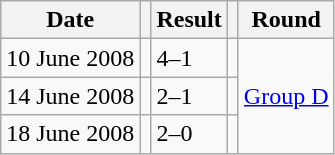<table class="wikitable">
<tr>
<th>Date</th>
<th></th>
<th>Result</th>
<th></th>
<th>Round</th>
</tr>
<tr>
<td>10 June 2008</td>
<td></td>
<td>4–1</td>
<td></td>
<td rowspan="5"><a href='#'>Group D</a></td>
</tr>
<tr>
<td>14 June 2008</td>
<td></td>
<td>2–1</td>
<td></td>
</tr>
<tr>
<td>18 June 2008</td>
<td></td>
<td>2–0</td>
<td></td>
</tr>
</table>
